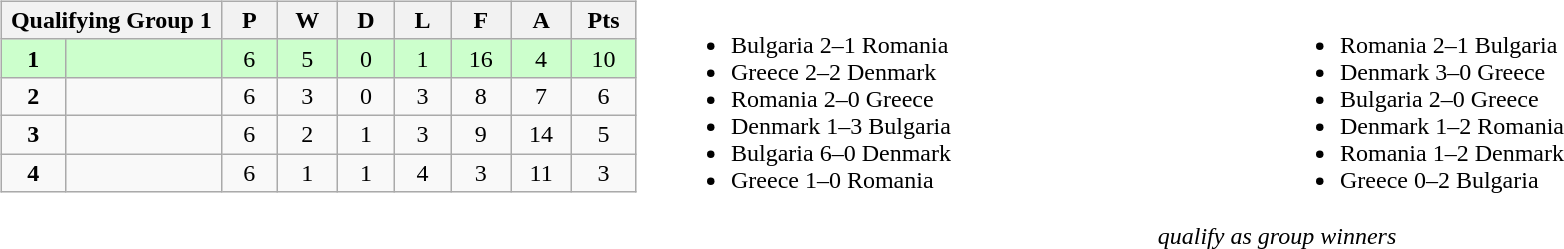<table width=100%>
<tr>
<td valign="top" width="440"><br><table class="wikitable">
<tr>
<th colspan="2">Qualifying Group 1</th>
<th rowspan="1">P</th>
<th rowspan="1">W</th>
<th colspan="1">D</th>
<th colspan="1">L</th>
<th colspan="1">F</th>
<th colspan="1">A</th>
<th colspan="1">Pts</th>
</tr>
<tr style="background:#ccffcc;">
<td align=center width="50"><strong>1</strong></td>
<td width="150"><strong></strong></td>
<td align=center width="50">6</td>
<td align=center width="50">5</td>
<td align=center width="50">0</td>
<td align=center width="50">1</td>
<td align=center width="50">16</td>
<td align=center width="50">4</td>
<td align=center width="50">10</td>
</tr>
<tr>
<td align=center><strong>2</strong></td>
<td></td>
<td align=center>6</td>
<td align=center>3</td>
<td align=center>0</td>
<td align=center>3</td>
<td align=center>8</td>
<td align=center>7</td>
<td align=center>6</td>
</tr>
<tr>
<td align=center><strong>3</strong></td>
<td></td>
<td align=center>6</td>
<td align=center>2</td>
<td align=center>1</td>
<td align=center>3</td>
<td align=center>9</td>
<td align=center>14</td>
<td align=center>5</td>
</tr>
<tr>
<td align=center><strong>4</strong></td>
<td></td>
<td align=center>6</td>
<td align=center>1</td>
<td align=center>1</td>
<td align=center>4</td>
<td align=center>3</td>
<td align=center>11</td>
<td align=center>3</td>
</tr>
</table>
</td>
<td valign="middle" align="center"><br><table width=100%>
<tr>
<td valign="middle" align=left width=50%><br><ul><li>Bulgaria 2–1 Romania</li><li>Greece 2–2 Denmark</li><li>Romania 2–0 Greece</li><li>Denmark 1–3 Bulgaria</li><li>Bulgaria 6–0 Denmark</li><li>Greece 1–0 Romania</li></ul></td>
<td valign="middle" align=left width=50%><br><ul><li>Romania 2–1 Bulgaria</li><li>Denmark 3–0 Greece</li><li>Bulgaria 2–0 Greece</li><li>Denmark 1–2 Romania</li><li>Romania 1–2 Denmark</li><li>Greece 0–2 Bulgaria</li></ul></td>
</tr>
</table>
<em> qualify as group winners</em></td>
</tr>
</table>
